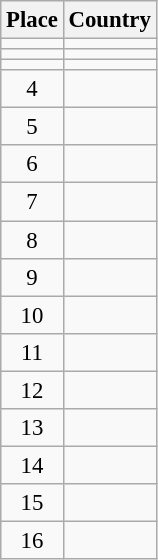<table class="wikitable" style="font-size:95%;">
<tr>
<th>Place</th>
<th>Country</th>
</tr>
<tr>
<td align=center></td>
<td></td>
</tr>
<tr>
<td align=center></td>
<td></td>
</tr>
<tr>
<td align=center></td>
<td></td>
</tr>
<tr>
<td align=center>4</td>
<td></td>
</tr>
<tr>
<td align=center>5</td>
<td></td>
</tr>
<tr>
<td align=center>6</td>
<td></td>
</tr>
<tr>
<td align=center>7</td>
<td></td>
</tr>
<tr>
<td align=center>8</td>
<td></td>
</tr>
<tr>
<td align=center>9</td>
<td></td>
</tr>
<tr>
<td align=center>10</td>
<td></td>
</tr>
<tr>
<td align=center>11</td>
<td></td>
</tr>
<tr>
<td align=center>12</td>
<td></td>
</tr>
<tr>
<td align=center>13</td>
<td></td>
</tr>
<tr>
<td align=center>14</td>
<td></td>
</tr>
<tr>
<td align=center>15</td>
<td></td>
</tr>
<tr>
<td align=center>16</td>
<td></td>
</tr>
</table>
